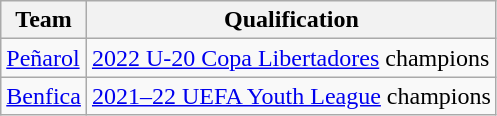<table class="wikitable">
<tr>
<th>Team</th>
<th>Qualification</th>
</tr>
<tr>
<td> <a href='#'>Peñarol</a></td>
<td><a href='#'>2022 U-20 Copa Libertadores</a> champions</td>
</tr>
<tr>
<td> <a href='#'>Benfica</a></td>
<td><a href='#'>2021–22 UEFA Youth League</a> champions</td>
</tr>
</table>
